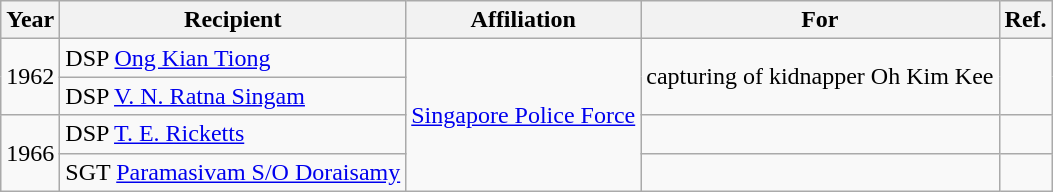<table class="wikitable">
<tr>
<th>Year</th>
<th>Recipient</th>
<th>Affiliation</th>
<th>For</th>
<th>Ref.</th>
</tr>
<tr>
<td rowspan="2">1962</td>
<td>DSP <a href='#'>Ong Kian Tiong</a></td>
<td rowspan="4"><a href='#'>Singapore Police Force</a></td>
<td rowspan="2">capturing of kidnapper Oh Kim Kee</td>
<td rowspan="2"></td>
</tr>
<tr>
<td>DSP <a href='#'>V. N. Ratna Singam</a></td>
</tr>
<tr>
<td rowspan="2">1966</td>
<td>DSP <a href='#'>T. E. Ricketts</a></td>
<td></td>
<td></td>
</tr>
<tr>
<td>SGT <a href='#'>Paramasivam S/O Doraisamy</a></td>
<td></td>
<td></td>
</tr>
</table>
